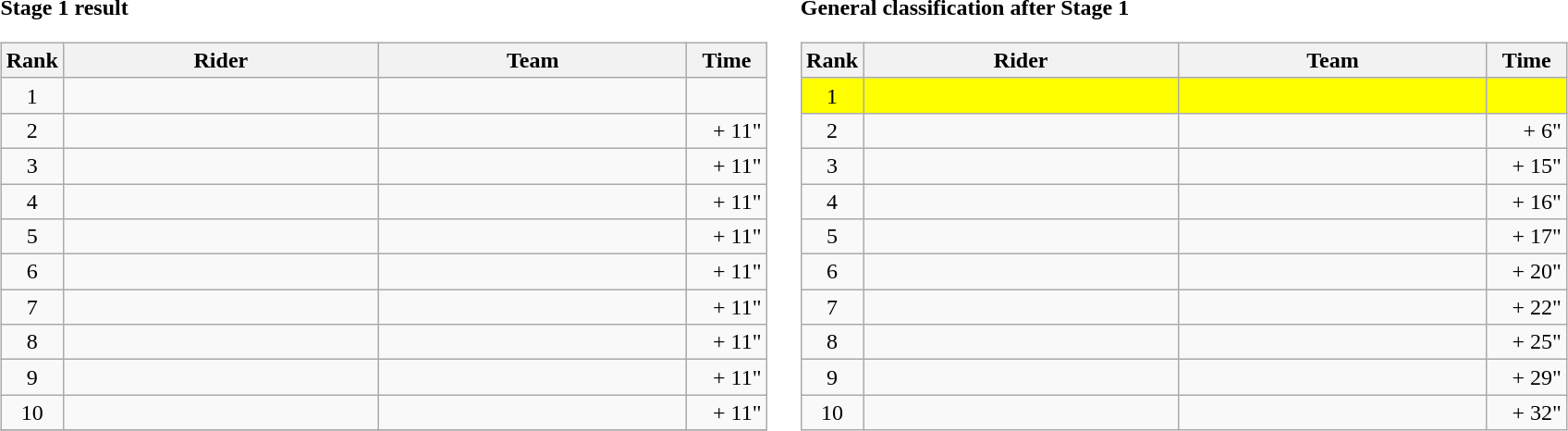<table>
<tr>
<td><strong>Stage 1 result</strong><br><table class="wikitable">
<tr>
<th width="8">Rank</th>
<th width="220">Rider</th>
<th width="215">Team</th>
<th width="50">Time</th>
</tr>
<tr>
<td style="text-align:center;">1</td>
<td><s></s></td>
<td></td>
<td align="right"></td>
</tr>
<tr>
<td style="text-align:center;">2</td>
<td></td>
<td></td>
<td align="right">+ 11"</td>
</tr>
<tr>
<td style="text-align:center;">3</td>
<td></td>
<td></td>
<td align="right">+ 11"</td>
</tr>
<tr>
<td style="text-align:center;">4</td>
<td></td>
<td></td>
<td align="right">+ 11"</td>
</tr>
<tr>
<td style="text-align:center;">5</td>
<td></td>
<td></td>
<td align="right">+ 11"</td>
</tr>
<tr>
<td style="text-align:center;">6</td>
<td></td>
<td></td>
<td align="right">+ 11"</td>
</tr>
<tr>
<td style="text-align:center;">7</td>
<td></td>
<td></td>
<td align="right">+ 11"</td>
</tr>
<tr>
<td style="text-align:center;">8</td>
<td></td>
<td></td>
<td align="right">+ 11"</td>
</tr>
<tr>
<td style="text-align:center;">9</td>
<td></td>
<td></td>
<td align="right">+ 11"</td>
</tr>
<tr>
<td style="text-align:center;">10</td>
<td></td>
<td></td>
<td align="right">+ 11"</td>
</tr>
<tr>
</tr>
</table>
</td>
<td></td>
<td><strong>General classification after Stage 1</strong><br><table class="wikitable">
<tr>
<th width="8">Rank</th>
<th width="220">Rider</th>
<th width="215">Team</th>
<th width="50">Time</th>
</tr>
<tr bgcolor=Yellow>
<td style="text-align:center;">1</td>
<td><s></s> </td>
<td></td>
<td align="right"></td>
</tr>
<tr>
<td style="text-align:center;">2</td>
<td></td>
<td></td>
<td align="right">+ 6"</td>
</tr>
<tr>
<td style="text-align:center;">3</td>
<td></td>
<td></td>
<td align="right">+ 15"</td>
</tr>
<tr>
<td style="text-align:center;">4</td>
<td></td>
<td></td>
<td align="right">+ 16"</td>
</tr>
<tr>
<td style="text-align:center;">5</td>
<td></td>
<td></td>
<td align="right">+ 17"</td>
</tr>
<tr>
<td style="text-align:center;">6</td>
<td></td>
<td></td>
<td align="right">+ 20"</td>
</tr>
<tr>
<td style="text-align:center;">7</td>
<td></td>
<td></td>
<td align="right">+ 22"</td>
</tr>
<tr>
<td style="text-align:center;">8</td>
<td></td>
<td></td>
<td align="right">+ 25"</td>
</tr>
<tr>
<td style="text-align:center;">9</td>
<td></td>
<td></td>
<td align="right">+ 29"</td>
</tr>
<tr>
<td style="text-align:center;">10</td>
<td></td>
<td></td>
<td align="right">+ 32"</td>
</tr>
</table>
</td>
</tr>
</table>
